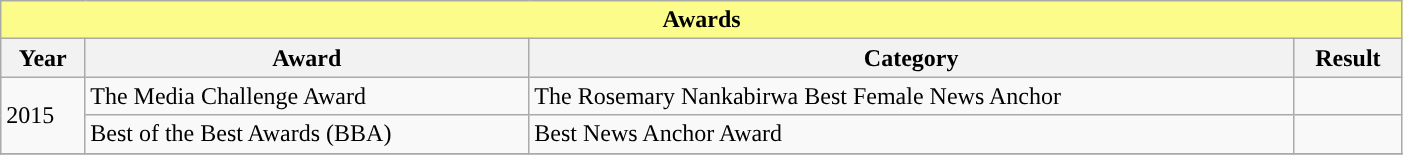<table class="wikitable" width="74%">
<tr>
<th colspan="4" style="background: #FBFC8A;">Awards</th>
</tr>
<tr>
<th>Year</th>
<th>Award</th>
<th>Category</th>
<th>Result</th>
</tr>
<tr>
<td rowspan="2">2015</td>
<td>The Media Challenge Award</td>
<td>The Rosemary Nankabirwa Best Female News Anchor</td>
<td></td>
</tr>
<tr>
<td>Best of the Best Awards (BBA)</td>
<td>Best News Anchor Award</td>
<td></td>
</tr>
<tr>
</tr>
</table>
